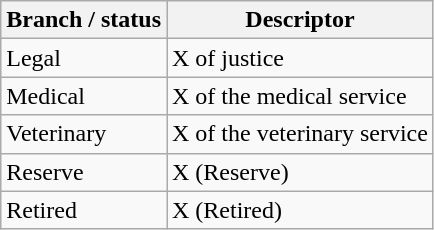<table class="wikitable">
<tr>
<th>Branch / status</th>
<th>Descriptor</th>
</tr>
<tr>
<td>Legal</td>
<td>X of justice</td>
</tr>
<tr>
<td>Medical</td>
<td>X of the medical service</td>
</tr>
<tr>
<td>Veterinary</td>
<td>X of the veterinary service</td>
</tr>
<tr>
<td>Reserve</td>
<td>X (Reserve)</td>
</tr>
<tr>
<td>Retired</td>
<td>X (Retired)</td>
</tr>
</table>
